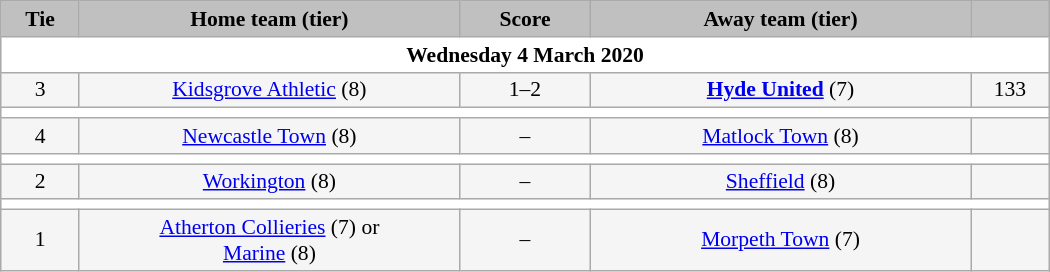<table class="wikitable" style="width: 700px; background:WhiteSmoke; text-align:center; font-size:90%">
<tr>
<td scope="col" style="width:  7.50%; background:silver;"><strong>Tie</strong></td>
<td scope="col" style="width: 36.25%; background:silver;"><strong>Home team (tier)</strong></td>
<td scope="col" style="width: 12.50%; background:silver;"><strong>Score</strong></td>
<td scope="col" style="width: 36.25%; background:silver;"><strong>Away team (tier)</strong></td>
<td scope="col" style="width:  7.50%; background:silver;"><strong></strong></td>
</tr>
<tr>
<td colspan="5" style= background:White><strong>Wednesday 4 March 2020</strong></td>
</tr>
<tr>
<td>3</td>
<td><a href='#'>Kidsgrove Athletic</a> (8)</td>
<td>1–2</td>
<td><strong><a href='#'>Hyde United</a></strong> (7)</td>
<td>133</td>
</tr>
<tr>
<td colspan="5" style= background:White></td>
</tr>
<tr>
<td>4</td>
<td><a href='#'>Newcastle Town</a> (8)</td>
<td>–</td>
<td><a href='#'>Matlock Town</a> (8)</td>
<td></td>
</tr>
<tr>
<td colspan="5" style= background:White></td>
</tr>
<tr>
<td>2</td>
<td><a href='#'>Workington</a> (8)</td>
<td>–</td>
<td><a href='#'>Sheffield</a> (8)</td>
<td></td>
</tr>
<tr>
<td colspan="5" style= background:White></td>
</tr>
<tr>
<td>1</td>
<td><a href='#'>Atherton Collieries</a> (7) or <br> <a href='#'>Marine</a> (8)</td>
<td>–</td>
<td><a href='#'>Morpeth Town</a> (7)</td>
<td></td>
</tr>
</table>
